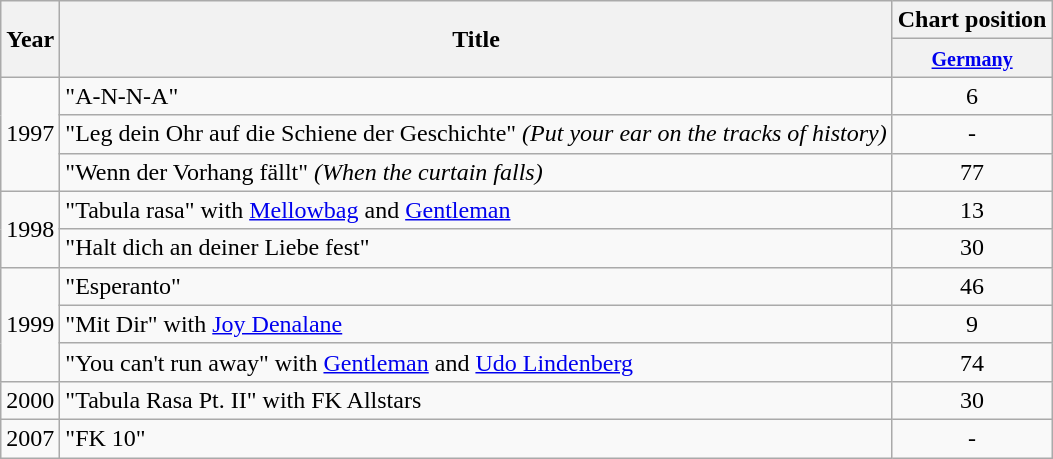<table class="wikitable">
<tr>
<th rowspan="2">Year</th>
<th rowspan="2">Title</th>
<th>Chart position</th>
</tr>
<tr>
<th><small><a href='#'>Germany</a></small></th>
</tr>
<tr>
<td rowspan="3">1997</td>
<td>"A-N-N-A"</td>
<td align="center">6</td>
</tr>
<tr>
<td>"Leg dein Ohr auf die Schiene der Geschichte" <em>(Put your ear on the tracks of history)</em></td>
<td align="center">-</td>
</tr>
<tr>
<td>"Wenn der Vorhang fällt" <em>(When the curtain falls)</em></td>
<td align="center">77</td>
</tr>
<tr>
<td rowspan="2">1998</td>
<td>"Tabula rasa" with <a href='#'>Mellowbag</a> and <a href='#'>Gentleman</a></td>
<td align="center">13</td>
</tr>
<tr>
<td>"Halt dich an deiner Liebe fest"</td>
<td align="center">30</td>
</tr>
<tr>
<td rowspan="3">1999</td>
<td>"Esperanto"</td>
<td align="center">46</td>
</tr>
<tr>
<td>"Mit Dir" with <a href='#'>Joy Denalane</a></td>
<td align="center">9</td>
</tr>
<tr>
<td>"You can't run away" with <a href='#'>Gentleman</a> and <a href='#'>Udo Lindenberg</a></td>
<td align="center">74</td>
</tr>
<tr>
<td>2000</td>
<td>"Tabula Rasa Pt. II" with FK Allstars</td>
<td align="center">30</td>
</tr>
<tr>
<td>2007</td>
<td>"FK 10"</td>
<td align="center">-</td>
</tr>
</table>
